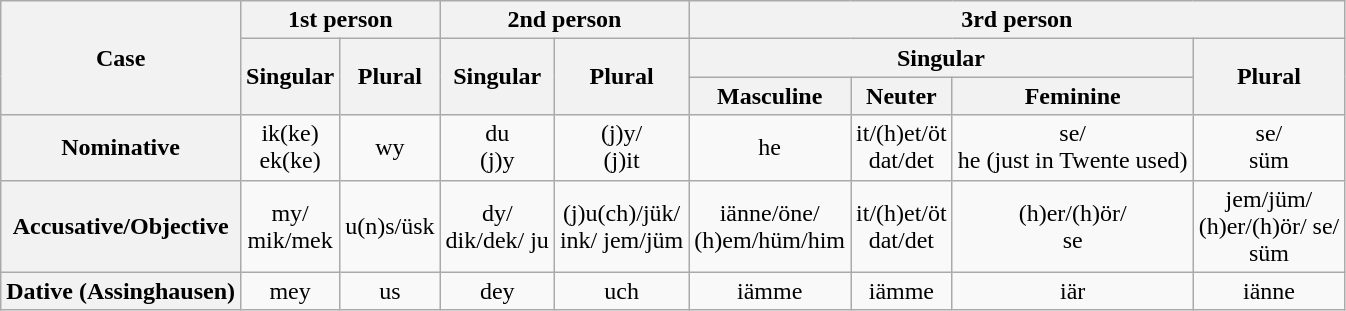<table class="wikitable" style="text-align:center">
<tr>
<th rowspan="3">Case</th>
<th colspan="2">1st person</th>
<th colspan="2">2nd person</th>
<th colspan="4">3rd person</th>
</tr>
<tr>
<th rowspan="2">Singular</th>
<th rowspan="2">Plural</th>
<th rowspan="2">Singular</th>
<th rowspan="2">Plural</th>
<th colspan="3">Singular</th>
<th rowspan="2">Plural</th>
</tr>
<tr>
<th>Masculine</th>
<th>Neuter</th>
<th>Feminine</th>
</tr>
<tr>
<th>Nominative</th>
<td>ik(ke)<br>ek(ke)</td>
<td>wy</td>
<td>du<br>(j)y</td>
<td>(j)y/<br>(j)it</td>
<td>he</td>
<td>it/(h)et/öt<br>dat/det</td>
<td>se/<br>he (just in Twente used)</td>
<td>se/<br>süm</td>
</tr>
<tr>
<th>Accusative/Objective</th>
<td>my/<br>mik/mek</td>
<td>u(n)s/üsk</td>
<td>dy/<br>dik/dek/
ju</td>
<td>(j)u(ch)/jük/<br>ink/
jem/jüm</td>
<td>iänne/öne/<br>(h)em/hüm/him</td>
<td>it/(h)et/öt<br>dat/det</td>
<td>(h)er/(h)ör/<br>se</td>
<td>jem/jüm/<br>(h)er/(h)ör/ se/<br>süm</td>
</tr>
<tr>
<th>Dative (Assinghausen)</th>
<td>mey</td>
<td>us</td>
<td>dey</td>
<td>uch</td>
<td>iämme</td>
<td>iämme</td>
<td>iär</td>
<td>iänne</td>
</tr>
</table>
